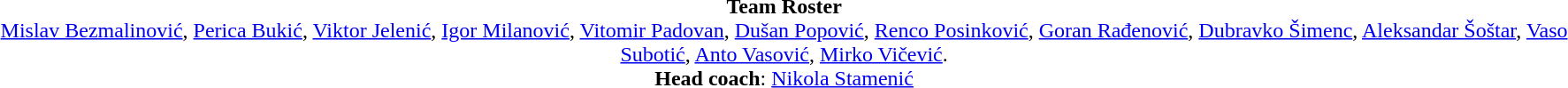<table width=95%>
<tr align=center>
<td></td>
<td><strong>Team Roster</strong><br><a href='#'>Mislav Bezmalinović</a>, <a href='#'>Perica Bukić</a>, <a href='#'>Viktor Jelenić</a>, <a href='#'>Igor Milanović</a>, <a href='#'>Vitomir Padovan</a>, <a href='#'>Dušan Popović</a>, <a href='#'>Renco Posinković</a>, <a href='#'>Goran Rađenović</a>, <a href='#'>Dubravko Šimenc</a>, <a href='#'>Aleksandar Šoštar</a>, <a href='#'>Vaso Subotić</a>, <a href='#'>Anto Vasović</a>, <a href='#'>Mirko Vičević</a>.<br> <strong>Head coach</strong>: <a href='#'>Nikola Stamenić</a></td>
</tr>
</table>
